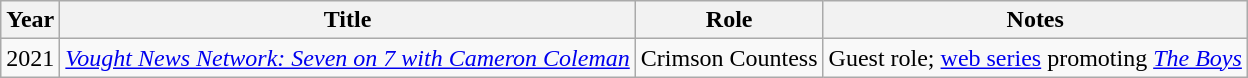<table class="wikitable sortable">
<tr>
<th>Year</th>
<th>Title</th>
<th>Role</th>
<th>Notes</th>
</tr>
<tr>
<td>2021</td>
<td><em><a href='#'>Vought News Network: Seven on 7 with Cameron Coleman</a></em></td>
<td>Crimson Countess</td>
<td>Guest role; <a href='#'>web series</a> promoting <em><a href='#'>The Boys</a></em></td>
</tr>
</table>
